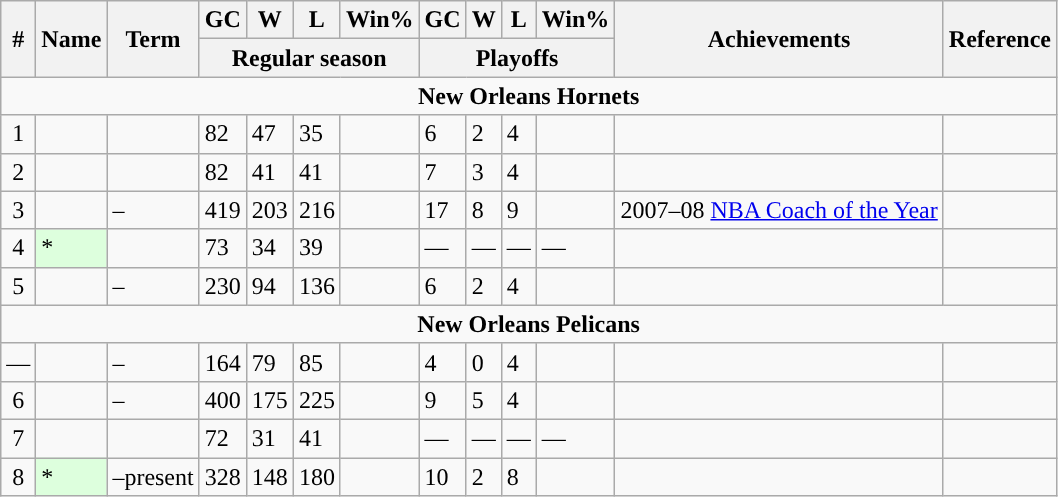<table class="wikitable sortable">
<tr>
<th rowspan="2">#</th>
<th rowspan="2">Name</th>
<th rowspan="2">Term</th>
<th>GC</th>
<th>W</th>
<th>L</th>
<th>Win%</th>
<th>GC</th>
<th>W</th>
<th>L</th>
<th>Win%</th>
<th rowspan="2" class=unsortable>Achievements</th>
<th rowspan="2" class=unsortable>Reference</th>
</tr>
<tr class="unsortable">
<th colspan="4">Regular season</th>
<th colspan="4">Playoffs</th>
</tr>
<tr>
<td colspan="16" align=center><strong>New Orleans Hornets</strong></td>
</tr>
<tr>
<td align=center>1</td>
<td></td>
<td></td>
<td>82</td>
<td>47</td>
<td>35</td>
<td></td>
<td>6</td>
<td>2</td>
<td>4</td>
<td></td>
<td></td>
<td align=center></td>
</tr>
<tr>
<td align=center>2</td>
<td></td>
<td></td>
<td>82</td>
<td>41</td>
<td>41</td>
<td></td>
<td>7</td>
<td>3</td>
<td>4</td>
<td></td>
<td></td>
<td align=center></td>
</tr>
<tr>
<td align=center>3</td>
<td></td>
<td>–</td>
<td>419</td>
<td>203</td>
<td>216</td>
<td></td>
<td>17</td>
<td>8</td>
<td>9</td>
<td></td>
<td>2007–08 <a href='#'>NBA Coach of the Year</a></td>
<td align=center></td>
</tr>
<tr>
<td align=center>4</td>
<td style="background-color:#ddffdd">*</td>
<td></td>
<td>73</td>
<td>34</td>
<td>39</td>
<td></td>
<td>—</td>
<td>—</td>
<td>—</td>
<td>—</td>
<td></td>
<td align=center></td>
</tr>
<tr>
<td align=center>5</td>
<td></td>
<td>–</td>
<td>230</td>
<td>94</td>
<td>136</td>
<td></td>
<td>6</td>
<td>2</td>
<td>4</td>
<td></td>
<td></td>
<td align=center></td>
</tr>
<tr>
<td colspan="16" align=center><strong>New Orleans Pelicans</strong></td>
</tr>
<tr>
<td align=center>—</td>
<td></td>
<td>–</td>
<td>164</td>
<td>79</td>
<td>85</td>
<td></td>
<td>4</td>
<td>0</td>
<td>4</td>
<td></td>
<td></td>
<td align=center></td>
</tr>
<tr>
<td align=center>6</td>
<td></td>
<td>–</td>
<td>400</td>
<td>175</td>
<td>225</td>
<td></td>
<td>9</td>
<td>5</td>
<td>4</td>
<td></td>
<td></td>
<td align=center></td>
</tr>
<tr>
<td align=center>7</td>
<td></td>
<td></td>
<td>72</td>
<td>31</td>
<td>41</td>
<td></td>
<td>—</td>
<td>—</td>
<td>—</td>
<td>—</td>
<td></td>
<td align=center></td>
</tr>
<tr>
<td align=center> 8</td>
<td style="background-color:#ddffdd">*</td>
<td>–present</td>
<td>328</td>
<td>148</td>
<td>180</td>
<td></td>
<td>10</td>
<td>2</td>
<td>8</td>
<td></td>
<td></td>
<td align=center></td>
</tr>
</table>
